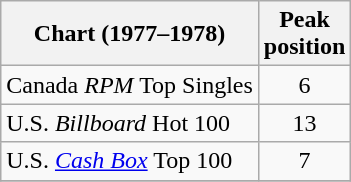<table class="wikitable sortable">
<tr>
<th>Chart (1977–1978)</th>
<th>Peak<br>position</th>
</tr>
<tr>
<td>Canada <em>RPM</em> Top Singles</td>
<td align="center">6</td>
</tr>
<tr>
<td>U.S. <em>Billboard</em> Hot 100</td>
<td align="center">13</td>
</tr>
<tr>
<td>U.S. <a href='#'><em>Cash Box</em></a> Top 100</td>
<td align="center">7</td>
</tr>
<tr>
</tr>
</table>
